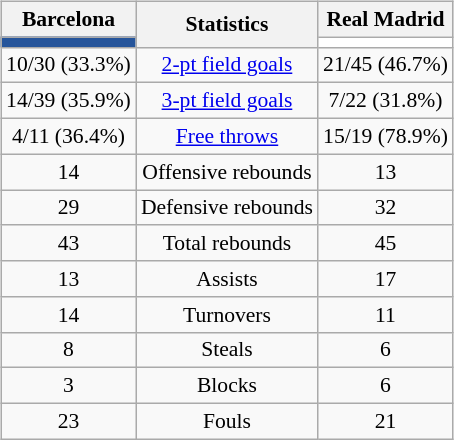<table style="width:100%;">
<tr>
<td valign=top align=right width=33%><br>













</td>
<td style="vertical-align:top; align:center; width:33%;"><br><table style="width:100%;">
<tr>
<td style="width=50%;"></td>
<td></td>
<td style="width=50%;"></td>
</tr>
</table>
<table class="wikitable" style="font-size:90%; text-align:center; margin:auto;" align=center>
<tr>
<th>Barcelona</th>
<th rowspan=2>Statistics</th>
<th>Real Madrid</th>
</tr>
<tr>
<td style="background:#26559B;"></td>
<td style="background:#FFFFFF;"></td>
</tr>
<tr>
<td>10/30 (33.3%)</td>
<td><a href='#'>2-pt field goals</a></td>
<td>21/45 (46.7%)</td>
</tr>
<tr>
<td>14/39 (35.9%)</td>
<td><a href='#'>3-pt field goals</a></td>
<td>7/22 (31.8%)</td>
</tr>
<tr>
<td>4/11 (36.4%)</td>
<td><a href='#'>Free throws</a></td>
<td>15/19 (78.9%)</td>
</tr>
<tr>
<td>14</td>
<td>Offensive rebounds</td>
<td>13</td>
</tr>
<tr>
<td>29</td>
<td>Defensive rebounds</td>
<td>32</td>
</tr>
<tr>
<td>43</td>
<td>Total rebounds</td>
<td>45</td>
</tr>
<tr>
<td>13</td>
<td>Assists</td>
<td>17</td>
</tr>
<tr>
<td>14</td>
<td>Turnovers</td>
<td>11</td>
</tr>
<tr>
<td>8</td>
<td>Steals</td>
<td>6</td>
</tr>
<tr>
<td>3</td>
<td>Blocks</td>
<td>6</td>
</tr>
<tr>
<td>23</td>
<td>Fouls</td>
<td>21</td>
</tr>
</table>
</td>
<td style="vertical-align:top; align:left; width:33%;"><br>













</td>
</tr>
</table>
